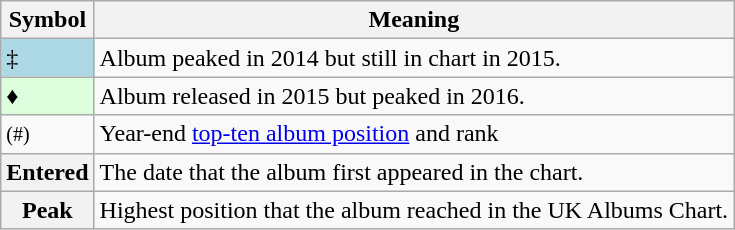<table Class="wikitable">
<tr>
<th>Symbol</th>
<th>Meaning</th>
</tr>
<tr>
<td bgcolor=lightblue>‡</td>
<td>Album peaked in 2014 but still in chart in 2015.</td>
</tr>
<tr>
<td bgcolor=#DDFFDD>♦</td>
<td>Album released in 2015 but peaked in 2016.</td>
</tr>
<tr>
<td><small>(#)</small></td>
<td>Year-end <a href='#'>top-ten album position</a> and rank</td>
</tr>
<tr>
<th>Entered</th>
<td>The date that the album first appeared in the chart.</td>
</tr>
<tr>
<th>Peak</th>
<td>Highest position that the album reached in the UK Albums Chart.</td>
</tr>
</table>
